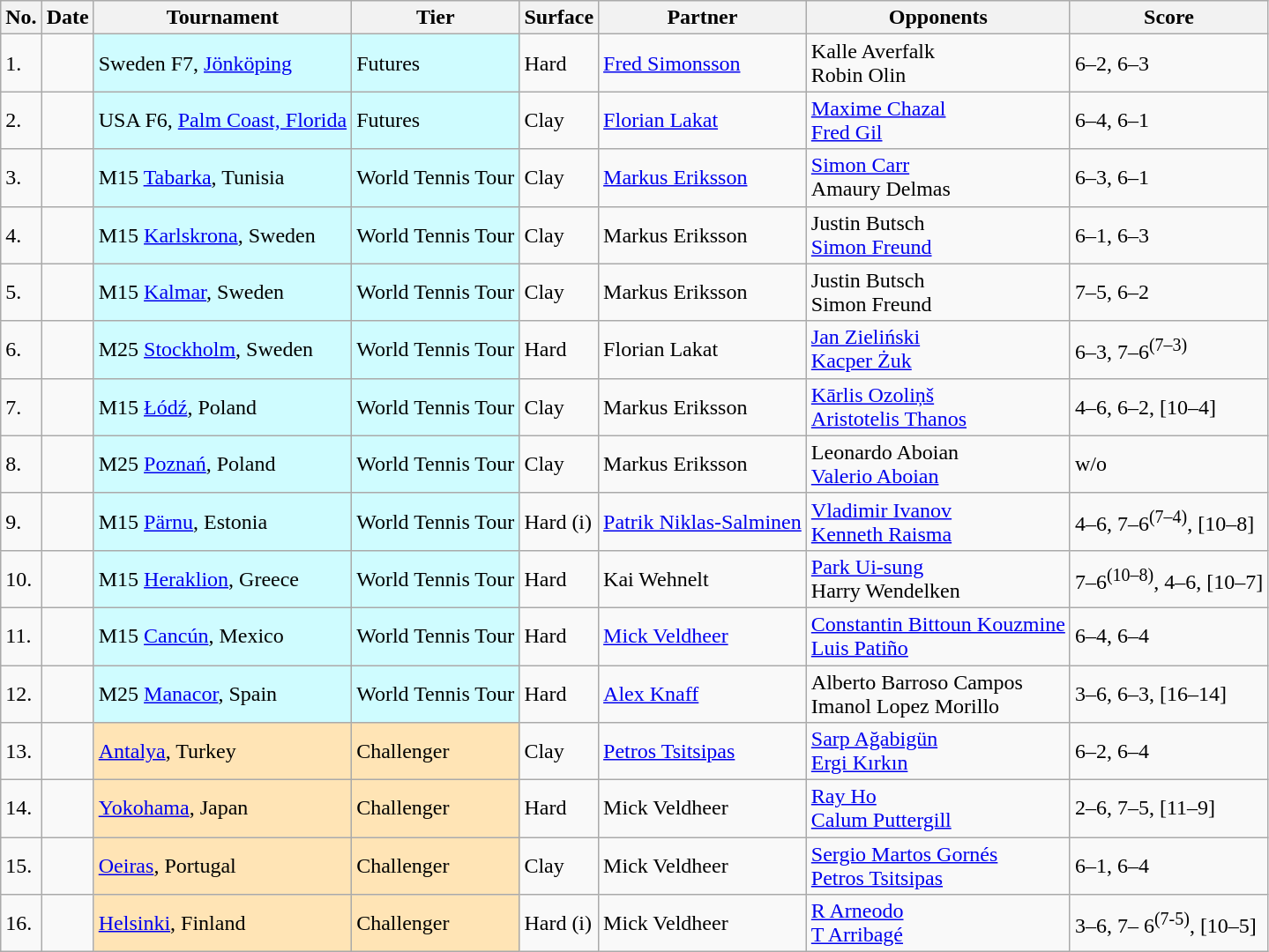<table class="sortable wikitable">
<tr>
<th class="unsortable">No.</th>
<th>Date</th>
<th>Tournament</th>
<th>Tier</th>
<th>Surface</th>
<th>Partner</th>
<th>Opponents</th>
<th class="unsortable">Score</th>
</tr>
<tr>
<td>1.</td>
<td></td>
<td style="background:#cffcff;">Sweden F7, <a href='#'>Jönköping</a></td>
<td style="background:#cffcff;">Futures</td>
<td>Hard</td>
<td> <a href='#'>Fred Simonsson</a></td>
<td> Kalle Averfalk<br> Robin Olin</td>
<td>6–2, 6–3</td>
</tr>
<tr>
<td>2.</td>
<td></td>
<td style="background:#cffcff;">USA F6, <a href='#'>Palm Coast, Florida</a></td>
<td style="background:#cffcff;">Futures</td>
<td>Clay</td>
<td> <a href='#'>Florian Lakat</a></td>
<td> <a href='#'>Maxime Chazal</a><br> <a href='#'>Fred Gil</a></td>
<td>6–4,  6–1</td>
</tr>
<tr>
<td>3.</td>
<td></td>
<td style="background:#cffcff;">M15 <a href='#'>Tabarka</a>, Tunisia</td>
<td style="background:#cffcff;">World Tennis Tour</td>
<td>Clay</td>
<td> <a href='#'>Markus Eriksson</a></td>
<td> <a href='#'>Simon Carr</a><br> Amaury Delmas</td>
<td>6–3, 6–1</td>
</tr>
<tr>
<td>4.</td>
<td></td>
<td style="background:#cffcff;">M15 <a href='#'>Karlskrona</a>, Sweden</td>
<td style="background:#cffcff;">World Tennis Tour</td>
<td>Clay</td>
<td> Markus Eriksson</td>
<td> Justin Butsch<br> <a href='#'>Simon Freund</a></td>
<td>6–1, 6–3</td>
</tr>
<tr>
<td>5.</td>
<td></td>
<td style="background:#cffcff;">M15 <a href='#'>Kalmar</a>, Sweden</td>
<td style="background:#cffcff;">World Tennis Tour</td>
<td>Clay</td>
<td> Markus Eriksson</td>
<td> Justin Butsch<br> Simon Freund</td>
<td>7–5, 6–2</td>
</tr>
<tr>
<td>6.</td>
<td></td>
<td style="background:#cffcff;">M25 <a href='#'>Stockholm</a>, Sweden</td>
<td style="background:#cffcff;">World Tennis Tour</td>
<td>Hard</td>
<td> Florian Lakat</td>
<td> <a href='#'>Jan Zieliński</a><br> <a href='#'>Kacper Żuk</a></td>
<td>6–3, 7–6<sup>(7–3)</sup></td>
</tr>
<tr>
<td>7.</td>
<td></td>
<td style="background:#cffcff;">M15 <a href='#'>Łódź</a>, Poland</td>
<td style="background:#cffcff;">World Tennis Tour</td>
<td>Clay</td>
<td> Markus Eriksson</td>
<td> <a href='#'>Kārlis Ozoliņš</a><br> <a href='#'>Aristotelis Thanos</a></td>
<td>4–6, 6–2, [10–4]</td>
</tr>
<tr>
<td>8.</td>
<td></td>
<td style="background:#cffcff;">M25 <a href='#'>Poznań</a>, Poland</td>
<td style="background:#cffcff;">World Tennis Tour</td>
<td>Clay</td>
<td> Markus Eriksson</td>
<td> Leonardo Aboian<br> <a href='#'>Valerio Aboian</a></td>
<td>w/o</td>
</tr>
<tr>
<td>9.</td>
<td></td>
<td style="background:#cffcff;">M15 <a href='#'>Pärnu</a>, Estonia</td>
<td style="background:#cffcff;">World Tennis Tour</td>
<td>Hard (i)</td>
<td> <a href='#'>Patrik Niklas-Salminen</a></td>
<td> <a href='#'>Vladimir Ivanov</a> <br>  <a href='#'>Kenneth Raisma</a></td>
<td>4–6, 7–6<sup>(7–4)</sup>, [10–8]</td>
</tr>
<tr>
<td>10.</td>
<td></td>
<td style="background:#cffcff;">M15 <a href='#'>Heraklion</a>, Greece</td>
<td style="background:#cffcff;">World Tennis Tour</td>
<td>Hard</td>
<td> Kai Wehnelt</td>
<td> <a href='#'>Park Ui-sung</a> <br>  Harry Wendelken</td>
<td>7–6<sup>(10–8)</sup>, 4–6, [10–7]</td>
</tr>
<tr>
<td>11.</td>
<td></td>
<td style="background:#cffcff;">M15 <a href='#'>Cancún</a>, Mexico</td>
<td style="background:#cffcff;">World Tennis Tour</td>
<td>Hard</td>
<td> <a href='#'>Mick Veldheer</a></td>
<td> <a href='#'>Constantin Bittoun Kouzmine</a> <br>  <a href='#'>Luis Patiño</a></td>
<td>6–4, 6–4</td>
</tr>
<tr>
<td>12.</td>
<td></td>
<td style="background:#cffcff;">M25 <a href='#'>Manacor</a>, Spain</td>
<td style="background:#cffcff;">World Tennis Tour</td>
<td>Hard</td>
<td> <a href='#'>Alex Knaff</a></td>
<td> Alberto Barroso Campos <br>  Imanol Lopez Morillo</td>
<td>3–6, 6–3, [16–14]</td>
</tr>
<tr>
<td>13.</td>
<td></td>
<td style="background:moccasin"><a href='#'>Antalya</a>, Turkey</td>
<td style="background:moccasin;">Challenger</td>
<td>Clay</td>
<td> <a href='#'>Petros Tsitsipas</a></td>
<td> <a href='#'>Sarp Ağabigün</a><br> <a href='#'>Ergi Kırkın</a></td>
<td>6–2, 6–4</td>
</tr>
<tr>
<td>14.</td>
<td></td>
<td style="background:moccasin"><a href='#'>Yokohama</a>, Japan</td>
<td style="background:moccasin;">Challenger</td>
<td>Hard</td>
<td> Mick Veldheer</td>
<td> <a href='#'>Ray Ho</a><br> <a href='#'>Calum Puttergill</a></td>
<td>2–6, 7–5, [11–9]</td>
</tr>
<tr>
<td>15.</td>
<td></td>
<td style="background:moccasin"><a href='#'>Oeiras</a>, Portugal</td>
<td style="background:moccasin;">Challenger</td>
<td>Clay</td>
<td> Mick Veldheer</td>
<td> <a href='#'>Sergio Martos Gornés</a><br> <a href='#'>Petros Tsitsipas</a></td>
<td>6–1, 6–4</td>
</tr>
<tr>
<td>16.</td>
<td></td>
<td style="background:moccasin;"><a href='#'>Helsinki</a>, Finland</td>
<td style="background:moccasin;">Challenger</td>
<td>Hard (i)</td>
<td> Mick Veldheer</td>
<td> <a href='#'>R Arneodo</a><br> <a href='#'>T Arribagé</a></td>
<td>3–6, 7– 6<sup>(7-5)</sup>, [10–5]</td>
</tr>
</table>
